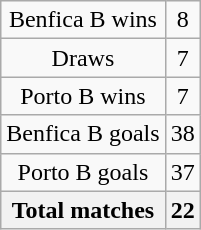<table class="wikitable" style="text-align:center">
<tr>
<td>Benfica B wins</td>
<td>8</td>
</tr>
<tr>
<td>Draws</td>
<td>7</td>
</tr>
<tr>
<td>Porto B wins</td>
<td>7</td>
</tr>
<tr>
<td>Benfica B goals</td>
<td>38</td>
</tr>
<tr>
<td>Porto B goals</td>
<td>37</td>
</tr>
<tr>
<th><strong>Total matches</strong></th>
<th><strong>22</strong></th>
</tr>
</table>
